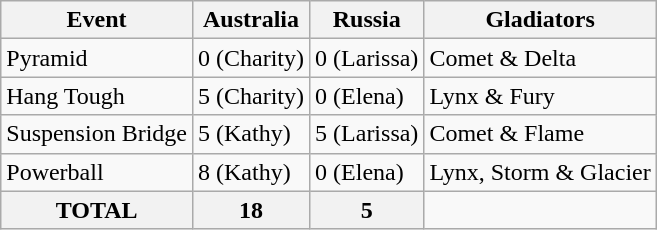<table class="wikitable">
<tr>
<th>Event</th>
<th>Australia</th>
<th>Russia</th>
<th>Gladiators</th>
</tr>
<tr>
<td>Pyramid</td>
<td>0 (Charity)</td>
<td>0 (Larissa)</td>
<td>Comet & Delta</td>
</tr>
<tr>
<td>Hang Tough</td>
<td>5 (Charity)</td>
<td>0 (Elena)</td>
<td>Lynx & Fury</td>
</tr>
<tr>
<td>Suspension Bridge</td>
<td>5 (Kathy)</td>
<td>5 (Larissa)</td>
<td>Comet & Flame</td>
</tr>
<tr>
<td>Powerball</td>
<td>8 (Kathy)</td>
<td>0 (Elena)</td>
<td>Lynx, Storm & Glacier</td>
</tr>
<tr>
<th>TOTAL</th>
<th>18</th>
<th>5</th>
</tr>
</table>
